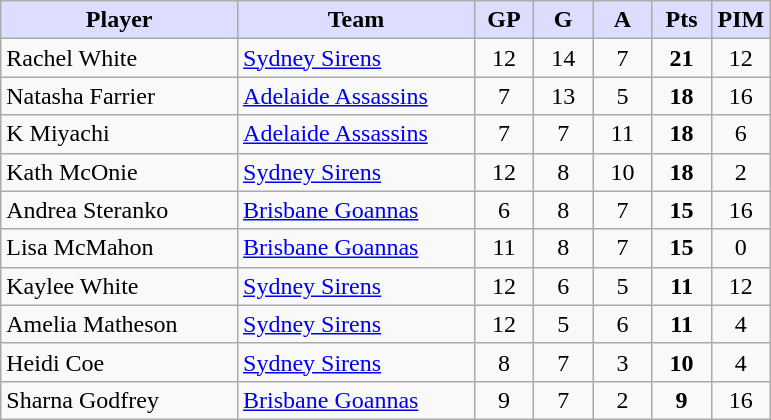<table class="wikitable" style="text-align:center">
<tr>
<th style="background:#ddf; width:30%;">Player</th>
<th style="background:#ddf; width:30%;">Team</th>
<th style="background:#ddf; width:7.5%;">GP</th>
<th style="background:#ddf; width:7.5%;">G</th>
<th style="background:#ddf; width:7.5%;">A</th>
<th style="background:#ddf; width:7.5%;">Pts</th>
<th style="background:#ddf; width:7.5%;">PIM</th>
</tr>
<tr>
<td align=left>Rachel White</td>
<td align=left><a href='#'>Sydney Sirens</a></td>
<td>12</td>
<td>14</td>
<td>7</td>
<td><strong>21</strong></td>
<td>12</td>
</tr>
<tr>
<td align=left>Natasha Farrier</td>
<td align=left><a href='#'>Adelaide Assassins</a></td>
<td>7</td>
<td>13</td>
<td>5</td>
<td><strong>18</strong></td>
<td>16</td>
</tr>
<tr>
<td align=left>K Miyachi</td>
<td align=left><a href='#'>Adelaide Assassins</a></td>
<td>7</td>
<td>7</td>
<td>11</td>
<td><strong>18</strong></td>
<td>6</td>
</tr>
<tr>
<td align=left>Kath McOnie</td>
<td align=left><a href='#'>Sydney Sirens</a></td>
<td>12</td>
<td>8</td>
<td>10</td>
<td><strong>18</strong></td>
<td>2</td>
</tr>
<tr>
<td align=left>Andrea Steranko</td>
<td align=left><a href='#'>Brisbane Goannas</a></td>
<td>6</td>
<td>8</td>
<td>7</td>
<td><strong>15</strong></td>
<td>16</td>
</tr>
<tr>
<td align=left>Lisa McMahon</td>
<td align=left><a href='#'>Brisbane Goannas</a></td>
<td>11</td>
<td>8</td>
<td>7</td>
<td><strong>15</strong></td>
<td>0</td>
</tr>
<tr>
<td align=left>Kaylee White</td>
<td align=left><a href='#'>Sydney Sirens</a></td>
<td>12</td>
<td>6</td>
<td>5</td>
<td><strong>11</strong></td>
<td>12</td>
</tr>
<tr>
<td align=left>Amelia Matheson</td>
<td align=left><a href='#'>Sydney Sirens</a></td>
<td>12</td>
<td>5</td>
<td>6</td>
<td><strong>11</strong></td>
<td>4</td>
</tr>
<tr>
<td align=left>Heidi Coe</td>
<td align=left><a href='#'>Sydney Sirens</a></td>
<td>8</td>
<td>7</td>
<td>3</td>
<td><strong>10</strong></td>
<td>4</td>
</tr>
<tr>
<td align=left>Sharna Godfrey</td>
<td align=left><a href='#'>Brisbane Goannas</a></td>
<td>9</td>
<td>7</td>
<td>2</td>
<td><strong>9</strong></td>
<td>16</td>
</tr>
</table>
